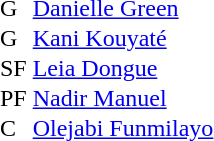<table border="0" cellpadding="0">
<tr>
<td>G</td>
<td></td>
<td><a href='#'>Danielle Green</a></td>
</tr>
<tr>
<td>G</td>
<td></td>
<td><a href='#'>Kani Kouyaté</a></td>
</tr>
<tr>
<td>SF</td>
<td></td>
<td><a href='#'>Leia Dongue</a></td>
</tr>
<tr>
<td>PF</td>
<td></td>
<td><a href='#'>Nadir Manuel</a></td>
</tr>
<tr>
<td>C</td>
<td></td>
<td><a href='#'>Olejabi Funmilayo</a></td>
</tr>
</table>
